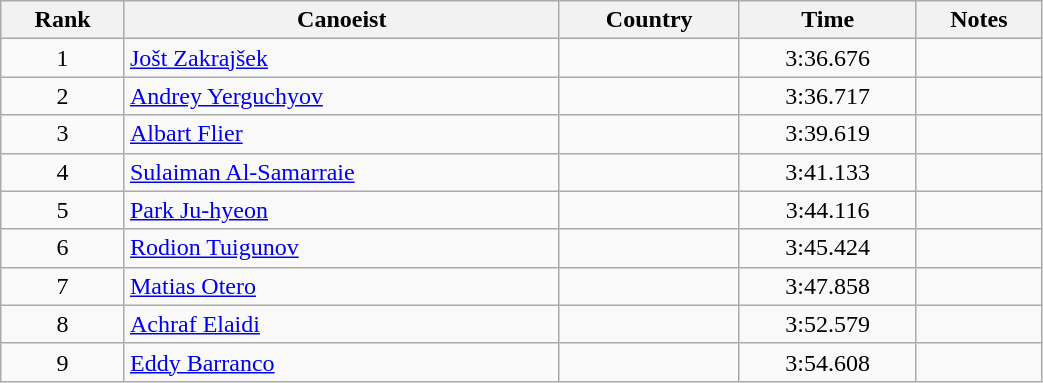<table class="wikitable" style="text-align:center;width: 55%">
<tr>
<th>Rank</th>
<th>Canoeist</th>
<th>Country</th>
<th>Time</th>
<th>Notes</th>
</tr>
<tr>
<td>1</td>
<td align="left"><a href='#'>Jošt Zakrajšek</a></td>
<td align="left"></td>
<td>3:36.676</td>
<td></td>
</tr>
<tr>
<td>2</td>
<td align="left"><a href='#'>Andrey Yerguchyov</a></td>
<td align="left"></td>
<td>3:36.717</td>
<td></td>
</tr>
<tr>
<td>3</td>
<td align="left"><a href='#'>Albart Flier</a></td>
<td align="left"></td>
<td>3:39.619</td>
<td></td>
</tr>
<tr>
<td>4</td>
<td align="left"><a href='#'>Sulaiman Al-Samarraie</a></td>
<td align="left"></td>
<td>3:41.133</td>
<td></td>
</tr>
<tr>
<td>5</td>
<td align="left"><a href='#'>Park Ju-hyeon</a></td>
<td align="left"></td>
<td>3:44.116</td>
<td></td>
</tr>
<tr>
<td>6</td>
<td align="left"><a href='#'>Rodion Tuigunov</a></td>
<td align="left"></td>
<td>3:45.424</td>
<td></td>
</tr>
<tr>
<td>7</td>
<td align="left"><a href='#'>Matias Otero</a></td>
<td align="left"></td>
<td>3:47.858</td>
<td></td>
</tr>
<tr>
<td>8</td>
<td align="left"><a href='#'>Achraf Elaidi</a></td>
<td align="left"></td>
<td>3:52.579</td>
<td></td>
</tr>
<tr>
<td>9</td>
<td align="left"><a href='#'>Eddy Barranco</a></td>
<td align="left"></td>
<td>3:54.608</td>
<td></td>
</tr>
</table>
